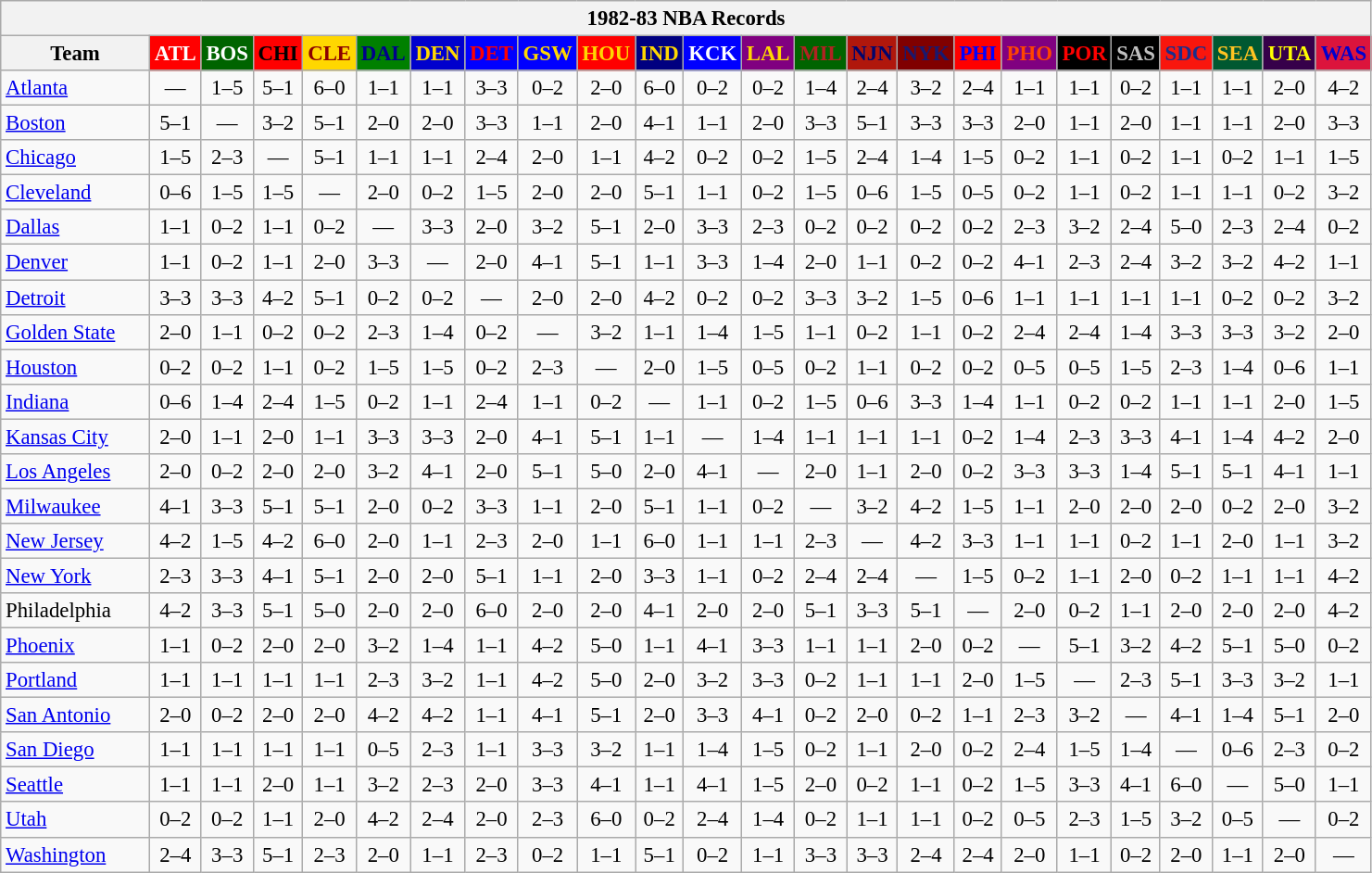<table class="wikitable" style="font-size:95%; text-align:center;">
<tr>
<th colspan=24>1982-83 NBA Records</th>
</tr>
<tr>
<th width=100>Team</th>
<th style="background:#FF0000;color:#FFFFFF;width=35">ATL</th>
<th style="background:#006400;color:#FFFFFF;width=35">BOS</th>
<th style="background:#FF0000;color:#000000;width=35">CHI</th>
<th style="background:#FFD700;color:#8B0000;width=35">CLE</th>
<th style="background:#008000;color:#00008B;width=35">DAL</th>
<th style="background:#0000CD;color:#FFD700;width=35">DEN</th>
<th style="background:#0000FF;color:#FF0000;width=35">DET</th>
<th style="background:#0000FF;color:#FFD700;width=35">GSW</th>
<th style="background:#FF0000;color:#FFD700;width=35">HOU</th>
<th style="background:#000080;color:#FFD700;width=35">IND</th>
<th style="background:#0000FF;color:#FFFFFF;width=35">KCK</th>
<th style="background:#800080;color:#FFD700;width=35">LAL</th>
<th style="background:#006400;color:#B22222;width=35">MIL</th>
<th style="background:#B0170C;color:#00056D;width=35">NJN</th>
<th style="background:#800000;color:#191970;width=35">NYK</th>
<th style="background:#FF0000;color:#0000FF;width=35">PHI</th>
<th style="background:#800080;color:#FF4500;width=35">PHO</th>
<th style="background:#000000;color:#FF0000;width=35">POR</th>
<th style="background:#000000;color:#C0C0C0;width=35">SAS</th>
<th style="background:#F9160D;color:#1A2E8B;width=35">SDC</th>
<th style="background:#005831;color:#FFC322;width=35">SEA</th>
<th style="background:#36004A;color:#FFFF00;width=35">UTA</th>
<th style="background:#DC143C;color:#0000CD;width=35">WAS</th>
</tr>
<tr>
<td style="text-align:left;"><a href='#'>Atlanta</a></td>
<td>—</td>
<td>1–5</td>
<td>5–1</td>
<td>6–0</td>
<td>1–1</td>
<td>1–1</td>
<td>3–3</td>
<td>0–2</td>
<td>2–0</td>
<td>6–0</td>
<td>0–2</td>
<td>0–2</td>
<td>1–4</td>
<td>2–4</td>
<td>3–2</td>
<td>2–4</td>
<td>1–1</td>
<td>1–1</td>
<td>0–2</td>
<td>1–1</td>
<td>1–1</td>
<td>2–0</td>
<td>4–2</td>
</tr>
<tr>
<td style="text-align:left;"><a href='#'>Boston</a></td>
<td>5–1</td>
<td>—</td>
<td>3–2</td>
<td>5–1</td>
<td>2–0</td>
<td>2–0</td>
<td>3–3</td>
<td>1–1</td>
<td>2–0</td>
<td>4–1</td>
<td>1–1</td>
<td>2–0</td>
<td>3–3</td>
<td>5–1</td>
<td>3–3</td>
<td>3–3</td>
<td>2–0</td>
<td>1–1</td>
<td>2–0</td>
<td>1–1</td>
<td>1–1</td>
<td>2–0</td>
<td>3–3</td>
</tr>
<tr>
<td style="text-align:left;"><a href='#'>Chicago</a></td>
<td>1–5</td>
<td>2–3</td>
<td>—</td>
<td>5–1</td>
<td>1–1</td>
<td>1–1</td>
<td>2–4</td>
<td>2–0</td>
<td>1–1</td>
<td>4–2</td>
<td>0–2</td>
<td>0–2</td>
<td>1–5</td>
<td>2–4</td>
<td>1–4</td>
<td>1–5</td>
<td>0–2</td>
<td>1–1</td>
<td>0–2</td>
<td>1–1</td>
<td>0–2</td>
<td>1–1</td>
<td>1–5</td>
</tr>
<tr>
<td style="text-align:left;"><a href='#'>Cleveland</a></td>
<td>0–6</td>
<td>1–5</td>
<td>1–5</td>
<td>—</td>
<td>2–0</td>
<td>0–2</td>
<td>1–5</td>
<td>2–0</td>
<td>2–0</td>
<td>5–1</td>
<td>1–1</td>
<td>0–2</td>
<td>1–5</td>
<td>0–6</td>
<td>1–5</td>
<td>0–5</td>
<td>0–2</td>
<td>1–1</td>
<td>0–2</td>
<td>1–1</td>
<td>1–1</td>
<td>0–2</td>
<td>3–2</td>
</tr>
<tr>
<td style="text-align:left;"><a href='#'>Dallas</a></td>
<td>1–1</td>
<td>0–2</td>
<td>1–1</td>
<td>0–2</td>
<td>—</td>
<td>3–3</td>
<td>2–0</td>
<td>3–2</td>
<td>5–1</td>
<td>2–0</td>
<td>3–3</td>
<td>2–3</td>
<td>0–2</td>
<td>0–2</td>
<td>0–2</td>
<td>0–2</td>
<td>2–3</td>
<td>3–2</td>
<td>2–4</td>
<td>5–0</td>
<td>2–3</td>
<td>2–4</td>
<td>0–2</td>
</tr>
<tr>
<td style="text-align:left;"><a href='#'>Denver</a></td>
<td>1–1</td>
<td>0–2</td>
<td>1–1</td>
<td>2–0</td>
<td>3–3</td>
<td>—</td>
<td>2–0</td>
<td>4–1</td>
<td>5–1</td>
<td>1–1</td>
<td>3–3</td>
<td>1–4</td>
<td>2–0</td>
<td>1–1</td>
<td>0–2</td>
<td>0–2</td>
<td>4–1</td>
<td>2–3</td>
<td>2–4</td>
<td>3–2</td>
<td>3–2</td>
<td>4–2</td>
<td>1–1</td>
</tr>
<tr>
<td style="text-align:left;"><a href='#'>Detroit</a></td>
<td>3–3</td>
<td>3–3</td>
<td>4–2</td>
<td>5–1</td>
<td>0–2</td>
<td>0–2</td>
<td>—</td>
<td>2–0</td>
<td>2–0</td>
<td>4–2</td>
<td>0–2</td>
<td>0–2</td>
<td>3–3</td>
<td>3–2</td>
<td>1–5</td>
<td>0–6</td>
<td>1–1</td>
<td>1–1</td>
<td>1–1</td>
<td>1–1</td>
<td>0–2</td>
<td>0–2</td>
<td>3–2</td>
</tr>
<tr>
<td style="text-align:left;"><a href='#'>Golden State</a></td>
<td>2–0</td>
<td>1–1</td>
<td>0–2</td>
<td>0–2</td>
<td>2–3</td>
<td>1–4</td>
<td>0–2</td>
<td>—</td>
<td>3–2</td>
<td>1–1</td>
<td>1–4</td>
<td>1–5</td>
<td>1–1</td>
<td>0–2</td>
<td>1–1</td>
<td>0–2</td>
<td>2–4</td>
<td>2–4</td>
<td>1–4</td>
<td>3–3</td>
<td>3–3</td>
<td>3–2</td>
<td>2–0</td>
</tr>
<tr>
<td style="text-align:left;"><a href='#'>Houston</a></td>
<td>0–2</td>
<td>0–2</td>
<td>1–1</td>
<td>0–2</td>
<td>1–5</td>
<td>1–5</td>
<td>0–2</td>
<td>2–3</td>
<td>—</td>
<td>2–0</td>
<td>1–5</td>
<td>0–5</td>
<td>0–2</td>
<td>1–1</td>
<td>0–2</td>
<td>0–2</td>
<td>0–5</td>
<td>0–5</td>
<td>1–5</td>
<td>2–3</td>
<td>1–4</td>
<td>0–6</td>
<td>1–1</td>
</tr>
<tr>
<td style="text-align:left;"><a href='#'>Indiana</a></td>
<td>0–6</td>
<td>1–4</td>
<td>2–4</td>
<td>1–5</td>
<td>0–2</td>
<td>1–1</td>
<td>2–4</td>
<td>1–1</td>
<td>0–2</td>
<td>—</td>
<td>1–1</td>
<td>0–2</td>
<td>1–5</td>
<td>0–6</td>
<td>3–3</td>
<td>1–4</td>
<td>1–1</td>
<td>0–2</td>
<td>0–2</td>
<td>1–1</td>
<td>1–1</td>
<td>2–0</td>
<td>1–5</td>
</tr>
<tr>
<td style="text-align:left;"><a href='#'>Kansas City</a></td>
<td>2–0</td>
<td>1–1</td>
<td>2–0</td>
<td>1–1</td>
<td>3–3</td>
<td>3–3</td>
<td>2–0</td>
<td>4–1</td>
<td>5–1</td>
<td>1–1</td>
<td>—</td>
<td>1–4</td>
<td>1–1</td>
<td>1–1</td>
<td>1–1</td>
<td>0–2</td>
<td>1–4</td>
<td>2–3</td>
<td>3–3</td>
<td>4–1</td>
<td>1–4</td>
<td>4–2</td>
<td>2–0</td>
</tr>
<tr>
<td style="text-align:left;"><a href='#'>Los Angeles</a></td>
<td>2–0</td>
<td>0–2</td>
<td>2–0</td>
<td>2–0</td>
<td>3–2</td>
<td>4–1</td>
<td>2–0</td>
<td>5–1</td>
<td>5–0</td>
<td>2–0</td>
<td>4–1</td>
<td>—</td>
<td>2–0</td>
<td>1–1</td>
<td>2–0</td>
<td>0–2</td>
<td>3–3</td>
<td>3–3</td>
<td>1–4</td>
<td>5–1</td>
<td>5–1</td>
<td>4–1</td>
<td>1–1</td>
</tr>
<tr>
<td style="text-align:left;"><a href='#'>Milwaukee</a></td>
<td>4–1</td>
<td>3–3</td>
<td>5–1</td>
<td>5–1</td>
<td>2–0</td>
<td>0–2</td>
<td>3–3</td>
<td>1–1</td>
<td>2–0</td>
<td>5–1</td>
<td>1–1</td>
<td>0–2</td>
<td>—</td>
<td>3–2</td>
<td>4–2</td>
<td>1–5</td>
<td>1–1</td>
<td>2–0</td>
<td>2–0</td>
<td>2–0</td>
<td>0–2</td>
<td>2–0</td>
<td>3–2</td>
</tr>
<tr>
<td style="text-align:left;"><a href='#'>New Jersey</a></td>
<td>4–2</td>
<td>1–5</td>
<td>4–2</td>
<td>6–0</td>
<td>2–0</td>
<td>1–1</td>
<td>2–3</td>
<td>2–0</td>
<td>1–1</td>
<td>6–0</td>
<td>1–1</td>
<td>1–1</td>
<td>2–3</td>
<td>—</td>
<td>4–2</td>
<td>3–3</td>
<td>1–1</td>
<td>1–1</td>
<td>0–2</td>
<td>1–1</td>
<td>2–0</td>
<td>1–1</td>
<td>3–2</td>
</tr>
<tr>
<td style="text-align:left;"><a href='#'>New York</a></td>
<td>2–3</td>
<td>3–3</td>
<td>4–1</td>
<td>5–1</td>
<td>2–0</td>
<td>2–0</td>
<td>5–1</td>
<td>1–1</td>
<td>2–0</td>
<td>3–3</td>
<td>1–1</td>
<td>0–2</td>
<td>2–4</td>
<td>2–4</td>
<td>—</td>
<td>1–5</td>
<td>0–2</td>
<td>1–1</td>
<td>2–0</td>
<td>0–2</td>
<td>1–1</td>
<td>1–1</td>
<td>4–2</td>
</tr>
<tr>
<td style="text-align:left;">Philadelphia</td>
<td>4–2</td>
<td>3–3</td>
<td>5–1</td>
<td>5–0</td>
<td>2–0</td>
<td>2–0</td>
<td>6–0</td>
<td>2–0</td>
<td>2–0</td>
<td>4–1</td>
<td>2–0</td>
<td>2–0</td>
<td>5–1</td>
<td>3–3</td>
<td>5–1</td>
<td>—</td>
<td>2–0</td>
<td>0–2</td>
<td>1–1</td>
<td>2–0</td>
<td>2–0</td>
<td>2–0</td>
<td>4–2</td>
</tr>
<tr>
<td style="text-align:left;"><a href='#'>Phoenix</a></td>
<td>1–1</td>
<td>0–2</td>
<td>2–0</td>
<td>2–0</td>
<td>3–2</td>
<td>1–4</td>
<td>1–1</td>
<td>4–2</td>
<td>5–0</td>
<td>1–1</td>
<td>4–1</td>
<td>3–3</td>
<td>1–1</td>
<td>1–1</td>
<td>2–0</td>
<td>0–2</td>
<td>—</td>
<td>5–1</td>
<td>3–2</td>
<td>4–2</td>
<td>5–1</td>
<td>5–0</td>
<td>0–2</td>
</tr>
<tr>
<td style="text-align:left;"><a href='#'>Portland</a></td>
<td>1–1</td>
<td>1–1</td>
<td>1–1</td>
<td>1–1</td>
<td>2–3</td>
<td>3–2</td>
<td>1–1</td>
<td>4–2</td>
<td>5–0</td>
<td>2–0</td>
<td>3–2</td>
<td>3–3</td>
<td>0–2</td>
<td>1–1</td>
<td>1–1</td>
<td>2–0</td>
<td>1–5</td>
<td>—</td>
<td>2–3</td>
<td>5–1</td>
<td>3–3</td>
<td>3–2</td>
<td>1–1</td>
</tr>
<tr>
<td style="text-align:left;"><a href='#'>San Antonio</a></td>
<td>2–0</td>
<td>0–2</td>
<td>2–0</td>
<td>2–0</td>
<td>4–2</td>
<td>4–2</td>
<td>1–1</td>
<td>4–1</td>
<td>5–1</td>
<td>2–0</td>
<td>3–3</td>
<td>4–1</td>
<td>0–2</td>
<td>2–0</td>
<td>0–2</td>
<td>1–1</td>
<td>2–3</td>
<td>3–2</td>
<td>—</td>
<td>4–1</td>
<td>1–4</td>
<td>5–1</td>
<td>2–0</td>
</tr>
<tr>
<td style="text-align:left;"><a href='#'>San Diego</a></td>
<td>1–1</td>
<td>1–1</td>
<td>1–1</td>
<td>1–1</td>
<td>0–5</td>
<td>2–3</td>
<td>1–1</td>
<td>3–3</td>
<td>3–2</td>
<td>1–1</td>
<td>1–4</td>
<td>1–5</td>
<td>0–2</td>
<td>1–1</td>
<td>2–0</td>
<td>0–2</td>
<td>2–4</td>
<td>1–5</td>
<td>1–4</td>
<td>—</td>
<td>0–6</td>
<td>2–3</td>
<td>0–2</td>
</tr>
<tr>
<td style="text-align:left;"><a href='#'>Seattle</a></td>
<td>1–1</td>
<td>1–1</td>
<td>2–0</td>
<td>1–1</td>
<td>3–2</td>
<td>2–3</td>
<td>2–0</td>
<td>3–3</td>
<td>4–1</td>
<td>1–1</td>
<td>4–1</td>
<td>1–5</td>
<td>2–0</td>
<td>0–2</td>
<td>1–1</td>
<td>0–2</td>
<td>1–5</td>
<td>3–3</td>
<td>4–1</td>
<td>6–0</td>
<td>—</td>
<td>5–0</td>
<td>1–1</td>
</tr>
<tr>
<td style="text-align:left;"><a href='#'>Utah</a></td>
<td>0–2</td>
<td>0–2</td>
<td>1–1</td>
<td>2–0</td>
<td>4–2</td>
<td>2–4</td>
<td>2–0</td>
<td>2–3</td>
<td>6–0</td>
<td>0–2</td>
<td>2–4</td>
<td>1–4</td>
<td>0–2</td>
<td>1–1</td>
<td>1–1</td>
<td>0–2</td>
<td>0–5</td>
<td>2–3</td>
<td>1–5</td>
<td>3–2</td>
<td>0–5</td>
<td>—</td>
<td>0–2</td>
</tr>
<tr>
<td style="text-align:left;"><a href='#'>Washington</a></td>
<td>2–4</td>
<td>3–3</td>
<td>5–1</td>
<td>2–3</td>
<td>2–0</td>
<td>1–1</td>
<td>2–3</td>
<td>0–2</td>
<td>1–1</td>
<td>5–1</td>
<td>0–2</td>
<td>1–1</td>
<td>3–3</td>
<td>3–3</td>
<td>2–4</td>
<td>2–4</td>
<td>2–0</td>
<td>1–1</td>
<td>0–2</td>
<td>2–0</td>
<td>1–1</td>
<td>2–0</td>
<td>—</td>
</tr>
</table>
